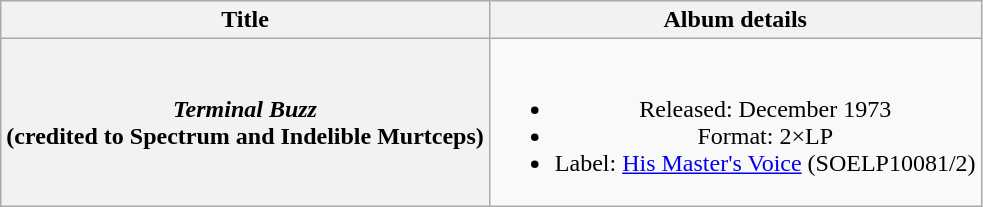<table class="wikitable plainrowheaders" style="text-align:center;" border="1">
<tr>
<th>Title</th>
<th>Album details</th>
</tr>
<tr>
<th scope="row"><em>Terminal Buzz</em> <br> (credited to Spectrum and Indelible Murtceps)</th>
<td><br><ul><li>Released: December 1973</li><li>Format: 2×LP</li><li>Label: <a href='#'>His Master's Voice</a> (SOELP10081/2)</li></ul></td>
</tr>
</table>
